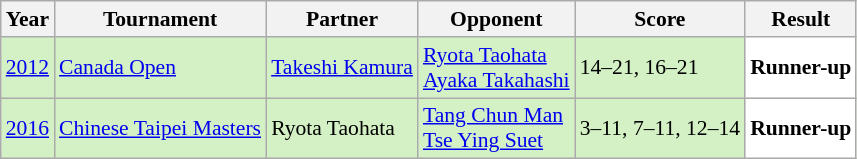<table class="sortable wikitable" style="font-size: 90%;">
<tr>
<th>Year</th>
<th>Tournament</th>
<th>Partner</th>
<th>Opponent</th>
<th>Score</th>
<th>Result</th>
</tr>
<tr style="background:#D4F1C5">
<td align="center"><a href='#'>2012</a></td>
<td align="left"><a href='#'>Canada Open</a></td>
<td align="left"> <a href='#'>Takeshi Kamura</a></td>
<td align="left"> <a href='#'>Ryota Taohata</a> <br>  <a href='#'>Ayaka Takahashi</a></td>
<td align="left">14–21, 16–21</td>
<td style="text-align:left; background:white"> <strong>Runner-up</strong></td>
</tr>
<tr style="background:#D4F1C5">
<td align="center"><a href='#'>2016</a></td>
<td align="left"><a href='#'>Chinese Taipei Masters</a></td>
<td align="left"> Ryota Taohata</td>
<td align="left"> <a href='#'>Tang Chun Man</a> <br>  <a href='#'>Tse Ying Suet</a></td>
<td align="left">3–11, 7–11, 12–14</td>
<td style="text-align:left; background:white"> <strong>Runner-up</strong></td>
</tr>
</table>
